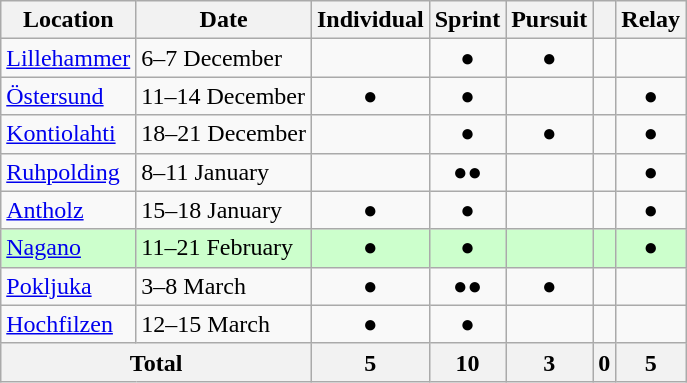<table class="wikitable" border="1">
<tr>
<th>Location</th>
<th>Date</th>
<th>Individual</th>
<th>Sprint</th>
<th>Pursuit</th>
<th></th>
<th>Relay</th>
</tr>
<tr align=center>
<td align=left> <a href='#'>Lillehammer</a></td>
<td align=left>6–7 December</td>
<td></td>
<td>●</td>
<td>●</td>
<td></td>
<td></td>
</tr>
<tr align=center>
<td align=left> <a href='#'>Östersund</a></td>
<td align=left>11–14 December</td>
<td>●</td>
<td>●</td>
<td></td>
<td></td>
<td>●</td>
</tr>
<tr align=center>
<td align=left> <a href='#'>Kontiolahti</a></td>
<td align=left>18–21 December</td>
<td></td>
<td>●</td>
<td>●</td>
<td></td>
<td>●</td>
</tr>
<tr align=center>
<td align=left> <a href='#'>Ruhpolding</a></td>
<td align=left>8–11 January</td>
<td></td>
<td>●●</td>
<td></td>
<td></td>
<td>●</td>
</tr>
<tr align=center>
<td align=left> <a href='#'>Antholz</a></td>
<td align=left>15–18 January</td>
<td>●</td>
<td>●</td>
<td></td>
<td></td>
<td>●</td>
</tr>
<tr align=center  style="background:#ccffcc">
<td align=left> <a href='#'>Nagano</a></td>
<td align=left>11–21 February</td>
<td>●</td>
<td>●</td>
<td></td>
<td></td>
<td>●</td>
</tr>
<tr align=center>
<td align=left> <a href='#'>Pokljuka</a></td>
<td align=left>3–8 March</td>
<td>●</td>
<td>●●</td>
<td>●</td>
<td></td>
<td></td>
</tr>
<tr align=center>
<td align=left> <a href='#'>Hochfilzen</a></td>
<td align=left>12–15 March</td>
<td>●</td>
<td>●</td>
<td></td>
<td></td>
<td></td>
</tr>
<tr align=center>
<th colspan="2">Total</th>
<th>5</th>
<th>10</th>
<th>3</th>
<th>0</th>
<th>5</th>
</tr>
</table>
